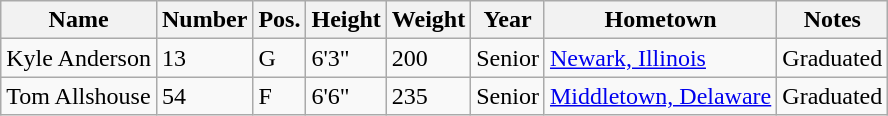<table class="wikitable sortable" border="1">
<tr>
<th>Name</th>
<th>Number</th>
<th>Pos.</th>
<th>Height</th>
<th>Weight</th>
<th>Year</th>
<th>Hometown</th>
<th class="unsortable">Notes</th>
</tr>
<tr>
<td>Kyle Anderson</td>
<td>13</td>
<td>G</td>
<td>6'3"</td>
<td>200</td>
<td>Senior</td>
<td><a href='#'>Newark, Illinois</a></td>
<td>Graduated</td>
</tr>
<tr>
<td>Tom Allshouse</td>
<td>54</td>
<td>F</td>
<td>6'6"</td>
<td>235</td>
<td>Senior</td>
<td><a href='#'>Middletown, Delaware</a></td>
<td>Graduated</td>
</tr>
</table>
